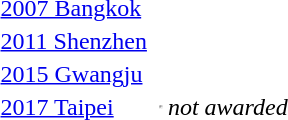<table>
<tr>
<td> <a href='#'>2007 Bangkok</a></td>
<td></td>
<td></td>
<td></td>
</tr>
<tr>
<td> <a href='#'>2011 Shenzhen</a></td>
<td></td>
<td></td>
<td></td>
</tr>
<tr>
<td> <a href='#'>2015 Gwangju</a></td>
<td></td>
<td></td>
<td></td>
</tr>
<tr>
<td> <a href='#'>2017 Taipei</a></td>
<td></td>
<td> <hr> </td>
<td><em>not awarded</em></td>
</tr>
</table>
